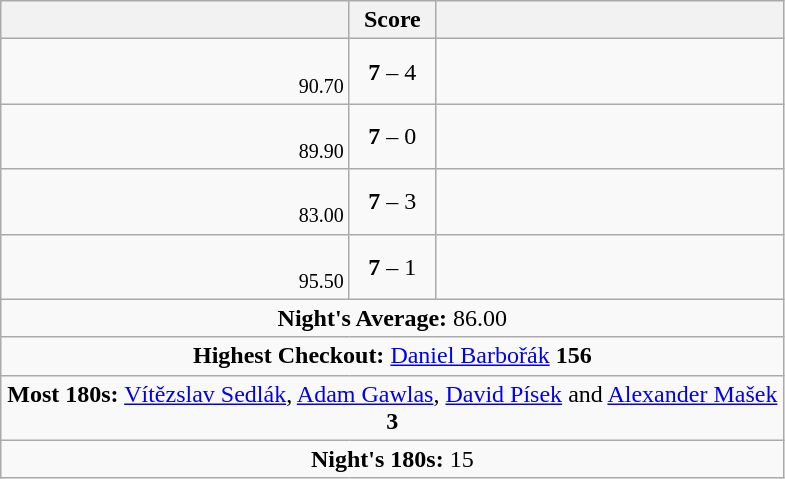<table class="wikitable" style="text-align:center">
<tr>
<th style="width:225px;"></th>
<th style="width:50px;">Score</th>
<th style="width:225px;"></th>
</tr>
<tr style="text-align:left;">
<td align=right> <br> <small><span>90.70</span></small></td>
<td align=center><strong>7</strong> – 4</td>
<td></td>
</tr>
<tr style="text-align:left;">
<td align=right> <br> <small><span>89.90</span></small></td>
<td align=center><strong>7</strong> – 0</td>
<td></td>
</tr>
<tr style="text-align:left;">
<td align=right> <br> <small><span>83.00</span></small></td>
<td align=center><strong>7</strong> – 3</td>
<td></td>
</tr>
<tr style="text-align:left;">
<td align=right> <br> <small><span>95.50</span></small></td>
<td align=center><strong>7</strong> – 1</td>
<td></td>
</tr>
<tr style="text-align:center;">
<td colspan="3"><strong>Night's Average:</strong> 86.00</td>
</tr>
<tr style="text-align:center;">
<td colspan="3"><strong>Highest Checkout:</strong>  <a href='#'>Daniel Barbořák</a> <strong>156</strong></td>
</tr>
<tr style="text-align:center;">
<td colspan="3"><strong>Most 180s:</strong>   <a href='#'>Vítězslav Sedlák</a>,  <a href='#'>Adam Gawlas</a>,  <a href='#'>David Písek</a> and  <a href='#'>Alexander Mašek</a> <strong>3</strong></td>
</tr>
<tr style="text-align:center;">
<td colspan="3"><strong>Night's 180s:</strong> 15</td>
</tr>
</table>
